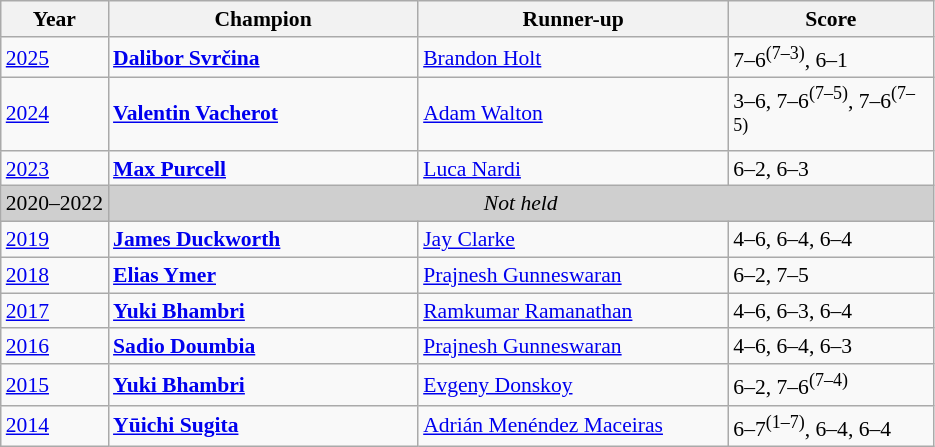<table class="wikitable" style="font-size:90%">
<tr>
<th>Year</th>
<th width="200">Champion</th>
<th width="200">Runner-up</th>
<th width="130">Score</th>
</tr>
<tr>
<td><a href='#'>2025</a></td>
<td> <strong><a href='#'>Dalibor Svrčina</a></strong></td>
<td> <a href='#'>Brandon Holt</a></td>
<td>7–6<sup>(7–3)</sup>, 6–1</td>
</tr>
<tr>
<td><a href='#'>2024</a></td>
<td> <strong><a href='#'>Valentin Vacherot</a></strong></td>
<td> <a href='#'>Adam Walton</a></td>
<td>3–6, 7–6<sup>(7–5)</sup>, 7–6<sup>(7–5)</sup></td>
</tr>
<tr>
<td><a href='#'>2023</a></td>
<td> <strong><a href='#'>Max Purcell</a></strong></td>
<td> <a href='#'>Luca Nardi</a></td>
<td>6–2, 6–3</td>
</tr>
<tr>
<td style="background:#cfcfcf">2020–2022</td>
<td colspan=3 align=center style="background:#cfcfcf"><em>Not held</em></td>
</tr>
<tr>
<td><a href='#'>2019</a></td>
<td> <strong><a href='#'>James Duckworth</a></strong></td>
<td> <a href='#'>Jay Clarke</a></td>
<td>4–6, 6–4, 6–4</td>
</tr>
<tr>
<td><a href='#'>2018</a></td>
<td> <strong><a href='#'>Elias Ymer</a></strong></td>
<td> <a href='#'>Prajnesh Gunneswaran</a></td>
<td>6–2, 7–5</td>
</tr>
<tr>
<td><a href='#'>2017</a></td>
<td> <strong><a href='#'>Yuki Bhambri</a></strong></td>
<td> <a href='#'>Ramkumar Ramanathan</a></td>
<td>4–6, 6–3, 6–4</td>
</tr>
<tr>
<td><a href='#'>2016</a></td>
<td> <strong><a href='#'>Sadio Doumbia</a></strong></td>
<td> <a href='#'>Prajnesh Gunneswaran</a></td>
<td>4–6, 6–4, 6–3</td>
</tr>
<tr>
<td><a href='#'>2015</a></td>
<td> <strong><a href='#'>Yuki Bhambri</a></strong></td>
<td> <a href='#'>Evgeny Donskoy</a></td>
<td>6–2, 7–6<sup>(7–4)</sup></td>
</tr>
<tr>
<td><a href='#'>2014</a></td>
<td> <strong><a href='#'>Yūichi Sugita</a></strong></td>
<td> <a href='#'>Adrián Menéndez Maceiras</a></td>
<td>6–7<sup>(1–7)</sup>, 6–4, 6–4</td>
</tr>
</table>
